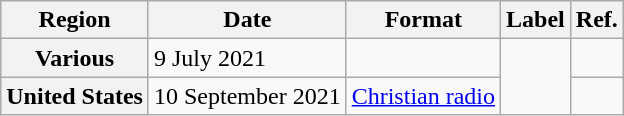<table class="wikitable plainrowheaders">
<tr>
<th scope="col">Region</th>
<th scope="col">Date</th>
<th scope="col">Format</th>
<th scope="col">Label</th>
<th scope="col">Ref.</th>
</tr>
<tr>
<th scope="row">Various</th>
<td>9 July 2021</td>
<td></td>
<td rowspan="2"></td>
<td></td>
</tr>
<tr>
<th scope="row">United States</th>
<td>10 September 2021</td>
<td><a href='#'>Christian radio</a></td>
<td></td>
</tr>
</table>
